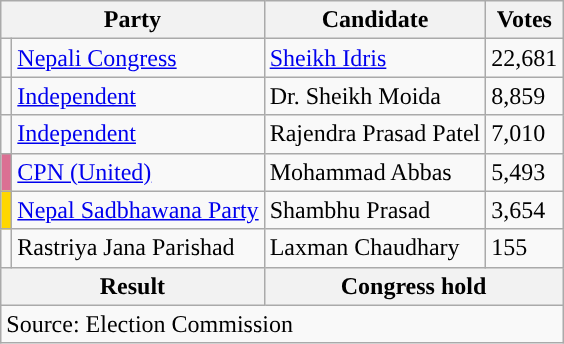<table class="wikitable">
<tr>
<th colspan="2">Party</th>
<th>Candidate</th>
<th>Votes</th>
</tr>
<tr>
<td style="background-color:"></td>
<td><a href='#'>Nepali Congress</a></td>
<td><a href='#'>Sheikh Idris</a></td>
<td>22,681</td>
</tr>
<tr>
<td style="background-color:"></td>
<td><a href='#'>Independent</a></td>
<td>Dr. Sheikh Moida</td>
<td>8,859</td>
</tr>
<tr>
<td style="background-color:"></td>
<td><a href='#'>Independent</a></td>
<td>Rajendra Prasad Patel</td>
<td>7,010</td>
</tr>
<tr>
<td style="background-color:palevioletred"></td>
<td><a href='#'>CPN (United)</a></td>
<td>Mohammad Abbas</td>
<td>5,493</td>
</tr>
<tr>
<td style="background-color:gold"></td>
<td><a href='#'>Nepal Sadbhawana Party</a></td>
<td>Shambhu Prasad</td>
<td>3,654</td>
</tr>
<tr>
<td></td>
<td>Rastriya Jana Parishad</td>
<td>Laxman Chaudhary</td>
<td>155</td>
</tr>
<tr>
<th colspan="2">Result</th>
<th colspan="2">Congress hold</th>
</tr>
<tr>
<td colspan="4">Source: Election Commission</td>
</tr>
</table>
